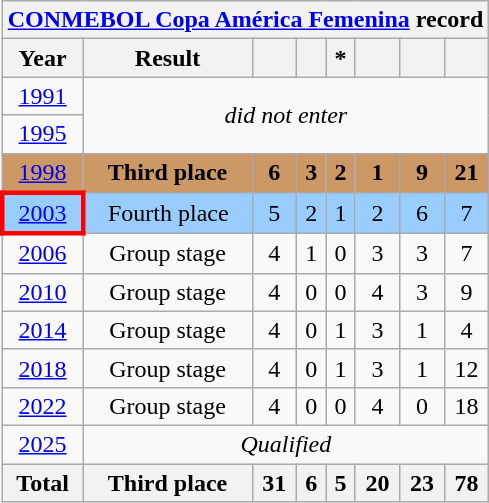<table class="wikitable" style="text-align: center;">
<tr>
<th colspan="8"><a href='#'>CONMEBOL Copa América Femenina</a> record</th>
</tr>
<tr>
<th>Year</th>
<th>Result</th>
<th></th>
<th></th>
<th>*</th>
<th></th>
<th></th>
<th></th>
</tr>
<tr>
<td> <a href='#'>1991</a></td>
<td rowspan=2 colspan=7><em>did not enter</em></td>
</tr>
<tr>
<td> <a href='#'>1995</a></td>
</tr>
<tr style="background:#c96;">
<td> <a href='#'>1998</a></td>
<td><strong>Third place</strong></td>
<td><strong>6</strong></td>
<td><strong>3</strong></td>
<td><strong>2</strong></td>
<td><strong>1</strong></td>
<td><strong>9</strong></td>
<td><strong>21</strong></td>
</tr>
<tr style="background:#9acdff;">
<td style="border: 3px solid red"> <a href='#'>2003</a></td>
<td>Fourth place</td>
<td>5</td>
<td>2</td>
<td>1</td>
<td>2</td>
<td>6</td>
<td>7</td>
</tr>
<tr>
<td> <a href='#'>2006</a></td>
<td>Group stage</td>
<td>4</td>
<td>1</td>
<td>0</td>
<td>3</td>
<td>3</td>
<td>7</td>
</tr>
<tr>
<td> <a href='#'>2010</a></td>
<td>Group stage</td>
<td>4</td>
<td>0</td>
<td>0</td>
<td>4</td>
<td>3</td>
<td>9</td>
</tr>
<tr>
<td> <a href='#'>2014</a></td>
<td>Group stage</td>
<td>4</td>
<td>0</td>
<td>1</td>
<td>3</td>
<td>1</td>
<td>4</td>
</tr>
<tr>
<td> <a href='#'>2018</a></td>
<td>Group stage</td>
<td>4</td>
<td>0</td>
<td>1</td>
<td>3</td>
<td>1</td>
<td>12</td>
</tr>
<tr>
<td> <a href='#'>2022</a></td>
<td>Group stage</td>
<td>4</td>
<td>0</td>
<td>0</td>
<td>4</td>
<td>0</td>
<td>18</td>
</tr>
<tr>
<td> <a href='#'>2025</a></td>
<td colspan=7><em>Qualified</em></td>
</tr>
<tr>
<th>Total</th>
<th>Third place</th>
<th>31</th>
<th>6</th>
<th>5</th>
<th>20</th>
<th>23</th>
<th>78</th>
</tr>
</table>
